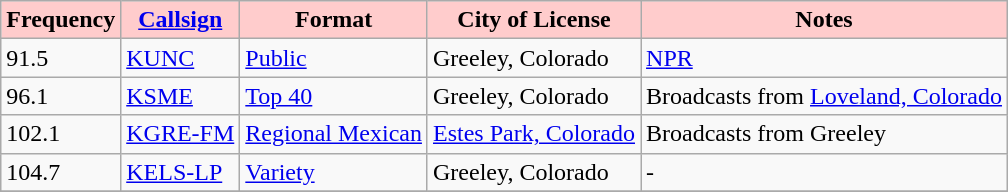<table class="wikitable" border="1">
<tr>
<th style="background:#ffcccc;"><strong>Frequency</strong></th>
<th style="background:#ffcccc;"><strong><a href='#'>Callsign</a></strong></th>
<th style="background:#ffcccc;"><strong>Format</strong></th>
<th style="background:#ffcccc;"><strong>City of License</strong></th>
<th style="background:#ffcccc;"><strong>Notes</strong></th>
</tr>
<tr>
<td>91.5</td>
<td><a href='#'>KUNC</a></td>
<td><a href='#'>Public</a></td>
<td>Greeley, Colorado</td>
<td><a href='#'>NPR</a></td>
</tr>
<tr>
<td>96.1</td>
<td><a href='#'>KSME</a></td>
<td><a href='#'>Top 40</a></td>
<td>Greeley, Colorado</td>
<td>Broadcasts from <a href='#'>Loveland, Colorado</a></td>
</tr>
<tr>
<td>102.1</td>
<td><a href='#'>KGRE-FM</a></td>
<td><a href='#'>Regional Mexican</a></td>
<td><a href='#'>Estes Park, Colorado</a></td>
<td>Broadcasts from Greeley</td>
</tr>
<tr>
<td>104.7</td>
<td><a href='#'>KELS-LP</a></td>
<td><a href='#'>Variety</a></td>
<td>Greeley, Colorado</td>
<td>-</td>
</tr>
<tr>
</tr>
</table>
